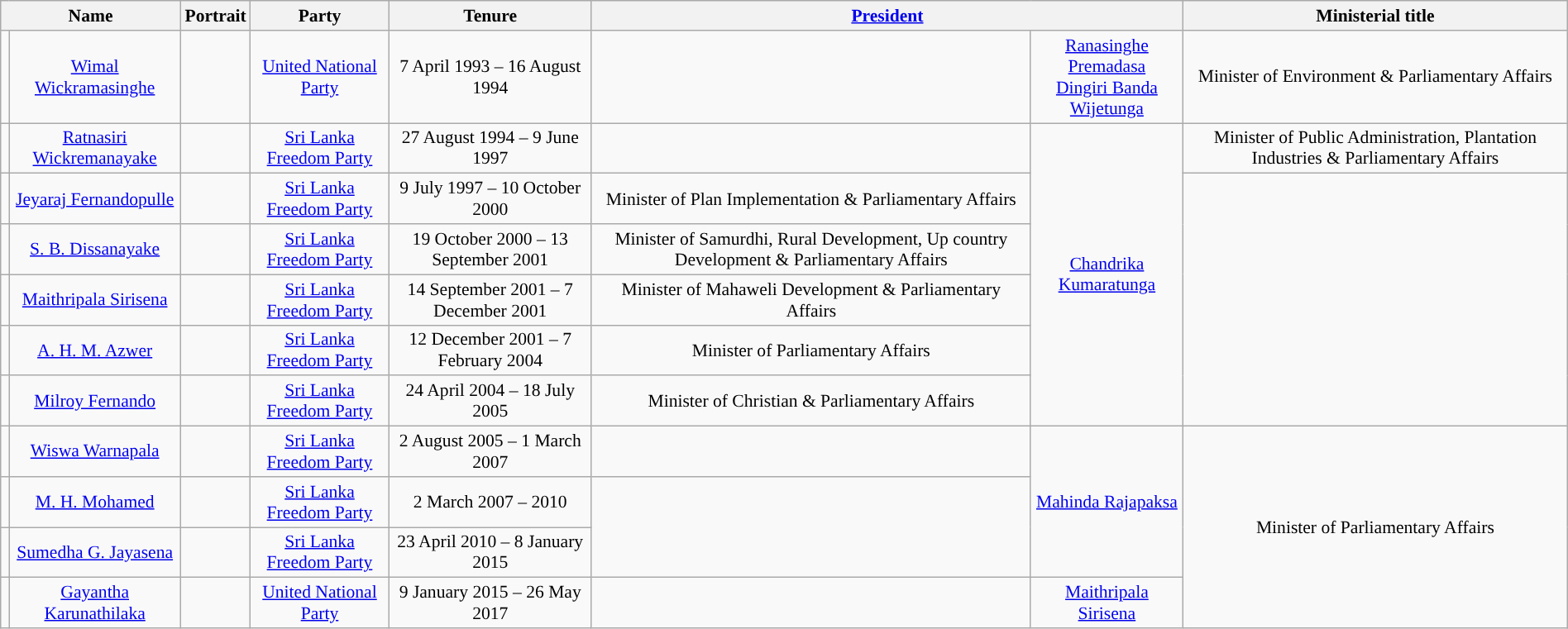<table class="wikitable" style="margin:1em auto; font-size:90%; text-align:center;">
<tr>
<th colspan="2">Name</th>
<th>Portrait</th>
<th>Party</th>
<th>Tenure</th>
<th colspan="2"><a href='#'>President</a></th>
<th>Ministerial title</th>
</tr>
<tr>
<td !align="center" style="background:"></td>
<td><a href='#'>Wimal Wickramasinghe</a></td>
<td></td>
<td><a href='#'>United National Party</a></td>
<td>7 April 1993 – 16 August 1994</td>
<td style="background:"></td>
<td><a href='#'>Ranasinghe Premadasa</a><br><a href='#'>Dingiri Banda Wijetunga</a></td>
<td>Minister of Environment & Parliamentary Affairs</td>
</tr>
<tr>
<td !align="center" style="background:"></td>
<td><a href='#'>Ratnasiri Wickremanayake</a></td>
<td></td>
<td><a href='#'>Sri Lanka Freedom Party</a></td>
<td>27 August 1994 – 9 June 1997</td>
<td style="background:"></td>
<td rowspan="6"><a href='#'>Chandrika Kumaratunga</a></td>
<td>Minister of Public Administration, Plantation Industries & Parliamentary Affairs</td>
</tr>
<tr>
<td !align="center" style="background:"></td>
<td><a href='#'>Jeyaraj Fernandopulle</a></td>
<td></td>
<td><a href='#'>Sri Lanka Freedom Party</a></td>
<td>9 July 1997 – 10 October 2000</td>
<td>Minister of Plan Implementation & Parliamentary Affairs</td>
</tr>
<tr>
<td !align="center" style="background:"></td>
<td><a href='#'>S. B. Dissanayake</a></td>
<td></td>
<td><a href='#'>Sri Lanka Freedom Party</a></td>
<td>19 October 2000 – 13 September 2001</td>
<td>Minister of Samurdhi, Rural Development, Up country Development & Parliamentary Affairs</td>
</tr>
<tr>
<td !align="center" style="background:"></td>
<td><a href='#'>Maithripala Sirisena</a></td>
<td></td>
<td><a href='#'>Sri Lanka Freedom Party</a></td>
<td>14 September 2001 – 7 December 2001</td>
<td>Minister of Mahaweli Development & Parliamentary Affairs</td>
</tr>
<tr>
<td !align="center" style="background:"></td>
<td><a href='#'>A. H. M. Azwer</a></td>
<td></td>
<td><a href='#'>Sri Lanka Freedom Party</a></td>
<td>12 December 2001 – 7 February 2004</td>
<td>Minister of Parliamentary Affairs</td>
</tr>
<tr>
<td !align="center" style="background:"></td>
<td><a href='#'>Milroy Fernando</a></td>
<td></td>
<td><a href='#'>Sri Lanka Freedom Party</a></td>
<td>24 April 2004 – 18 July 2005</td>
<td>Minister of Christian & Parliamentary Affairs</td>
</tr>
<tr>
<td !align="center" style="background:"></td>
<td><a href='#'>Wiswa Warnapala</a></td>
<td></td>
<td><a href='#'>Sri Lanka Freedom Party</a></td>
<td>2 August 2005 – 1 March 2007</td>
<td style="background:"></td>
<td rowspan="3"><a href='#'>Mahinda Rajapaksa</a></td>
<td rowspan="4">Minister of Parliamentary Affairs</td>
</tr>
<tr>
<td !align="center" style="background:"></td>
<td><a href='#'>M. H. Mohamed</a></td>
<td></td>
<td><a href='#'>Sri Lanka Freedom Party</a></td>
<td>2 March 2007 – 2010</td>
</tr>
<tr>
<td !align="center" style="background:"></td>
<td><a href='#'>Sumedha G. Jayasena</a></td>
<td></td>
<td><a href='#'>Sri Lanka Freedom Party</a></td>
<td>23 April 2010 – 8 January 2015</td>
</tr>
<tr>
<td !align="center" style="background:"></td>
<td><a href='#'>Gayantha Karunathilaka</a></td>
<td></td>
<td><a href='#'>United National Party</a></td>
<td>9 January 2015 – 26 May 2017</td>
<td style="background:"></td>
<td><a href='#'>Maithripala Sirisena</a></td>
</tr>
</table>
